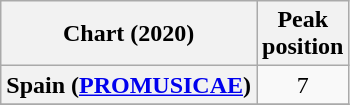<table class="wikitable sortable plainrowheaders" style="text-align:center">
<tr>
<th scope="col">Chart (2020)</th>
<th scope="col">Peak<br>position</th>
</tr>
<tr>
<th scope="row">Spain (<a href='#'>PROMUSICAE</a>)</th>
<td>7</td>
</tr>
<tr>
</tr>
</table>
